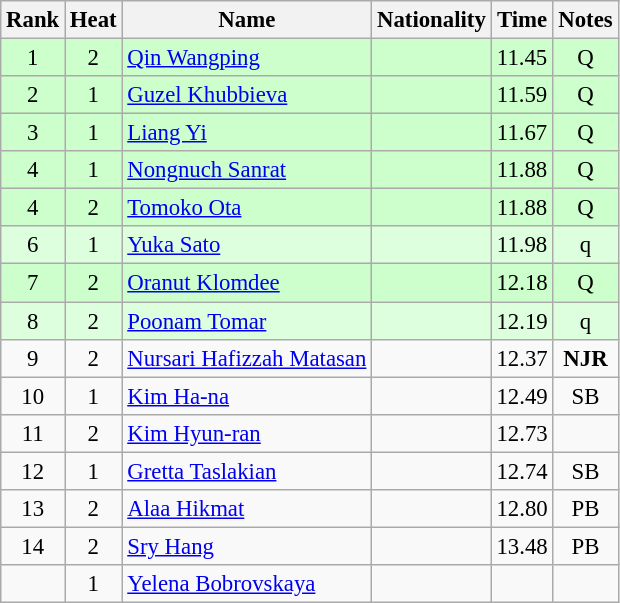<table class="wikitable sortable" style="text-align:center; font-size:95%">
<tr>
<th>Rank</th>
<th>Heat</th>
<th>Name</th>
<th>Nationality</th>
<th>Time</th>
<th>Notes</th>
</tr>
<tr bgcolor=ccffcc>
<td>1</td>
<td>2</td>
<td align=left><a href='#'>Qin Wangping</a></td>
<td align=left></td>
<td>11.45</td>
<td>Q</td>
</tr>
<tr bgcolor=ccffcc>
<td>2</td>
<td>1</td>
<td align=left><a href='#'>Guzel Khubbieva</a></td>
<td align=left></td>
<td>11.59</td>
<td>Q</td>
</tr>
<tr bgcolor=ccffcc>
<td>3</td>
<td>1</td>
<td align=left><a href='#'>Liang Yi</a></td>
<td align=left></td>
<td>11.67</td>
<td>Q</td>
</tr>
<tr bgcolor=ccffcc>
<td>4</td>
<td>1</td>
<td align=left><a href='#'>Nongnuch Sanrat</a></td>
<td align=left></td>
<td>11.88</td>
<td>Q</td>
</tr>
<tr bgcolor=ccffcc>
<td>4</td>
<td>2</td>
<td align=left><a href='#'>Tomoko Ota</a></td>
<td align=left></td>
<td>11.88</td>
<td>Q</td>
</tr>
<tr bgcolor=ddffdd>
<td>6</td>
<td>1</td>
<td align=left><a href='#'>Yuka Sato</a></td>
<td align=left></td>
<td>11.98</td>
<td>q</td>
</tr>
<tr bgcolor=ccffcc>
<td>7</td>
<td>2</td>
<td align=left><a href='#'>Oranut Klomdee</a></td>
<td align=left></td>
<td>12.18</td>
<td>Q</td>
</tr>
<tr bgcolor=ddffdd>
<td>8</td>
<td>2</td>
<td align=left><a href='#'>Poonam Tomar</a></td>
<td align=left></td>
<td>12.19</td>
<td>q</td>
</tr>
<tr>
<td>9</td>
<td>2</td>
<td align=left><a href='#'>Nursari Hafizzah Matasan</a></td>
<td align=left></td>
<td>12.37</td>
<td><strong>NJR</strong></td>
</tr>
<tr>
<td>10</td>
<td>1</td>
<td align=left><a href='#'>Kim Ha-na</a></td>
<td align=left></td>
<td>12.49</td>
<td>SB</td>
</tr>
<tr>
<td>11</td>
<td>2</td>
<td align=left><a href='#'>Kim Hyun-ran</a></td>
<td align=left></td>
<td>12.73</td>
<td></td>
</tr>
<tr>
<td>12</td>
<td>1</td>
<td align=left><a href='#'>Gretta Taslakian</a></td>
<td align=left></td>
<td>12.74</td>
<td>SB</td>
</tr>
<tr>
<td>13</td>
<td>2</td>
<td align=left><a href='#'>Alaa Hikmat</a></td>
<td align=left></td>
<td>12.80</td>
<td>PB</td>
</tr>
<tr>
<td>14</td>
<td>2</td>
<td align=left><a href='#'>Sry Hang</a></td>
<td align=left></td>
<td>13.48</td>
<td>PB</td>
</tr>
<tr>
<td></td>
<td>1</td>
<td align=left><a href='#'>Yelena Bobrovskaya</a></td>
<td align=left></td>
<td></td>
<td></td>
</tr>
</table>
